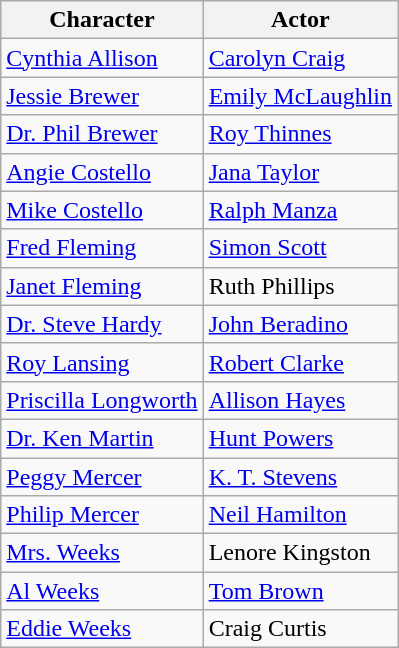<table class="wikitable">
<tr>
<th>Character</th>
<th>Actor</th>
</tr>
<tr>
<td><a href='#'>Cynthia Allison</a></td>
<td><a href='#'>Carolyn Craig</a></td>
</tr>
<tr>
<td><a href='#'>Jessie Brewer</a></td>
<td><a href='#'>Emily McLaughlin</a></td>
</tr>
<tr>
<td><a href='#'>Dr. Phil Brewer</a></td>
<td><a href='#'>Roy Thinnes</a></td>
</tr>
<tr>
<td><a href='#'>Angie Costello</a></td>
<td><a href='#'>Jana Taylor</a></td>
</tr>
<tr>
<td><a href='#'>Mike Costello</a></td>
<td><a href='#'>Ralph Manza</a></td>
</tr>
<tr>
<td><a href='#'>Fred Fleming</a></td>
<td><a href='#'>Simon Scott</a></td>
</tr>
<tr>
<td><a href='#'>Janet Fleming</a></td>
<td>Ruth Phillips</td>
</tr>
<tr>
<td><a href='#'>Dr. Steve Hardy</a></td>
<td><a href='#'>John Beradino</a></td>
</tr>
<tr>
<td><a href='#'>Roy Lansing</a></td>
<td><a href='#'>Robert Clarke</a></td>
</tr>
<tr>
<td><a href='#'>Priscilla Longworth</a></td>
<td><a href='#'>Allison Hayes</a></td>
</tr>
<tr>
<td><a href='#'>Dr. Ken Martin</a></td>
<td><a href='#'>Hunt Powers</a></td>
</tr>
<tr>
<td><a href='#'>Peggy Mercer</a></td>
<td><a href='#'>K. T. Stevens</a></td>
</tr>
<tr>
<td><a href='#'>Philip Mercer</a></td>
<td><a href='#'>Neil Hamilton</a></td>
</tr>
<tr>
<td><a href='#'>Mrs. Weeks</a></td>
<td>Lenore Kingston</td>
</tr>
<tr>
<td><a href='#'>Al Weeks</a></td>
<td><a href='#'>Tom Brown</a></td>
</tr>
<tr>
<td><a href='#'>Eddie Weeks</a></td>
<td>Craig Curtis</td>
</tr>
</table>
